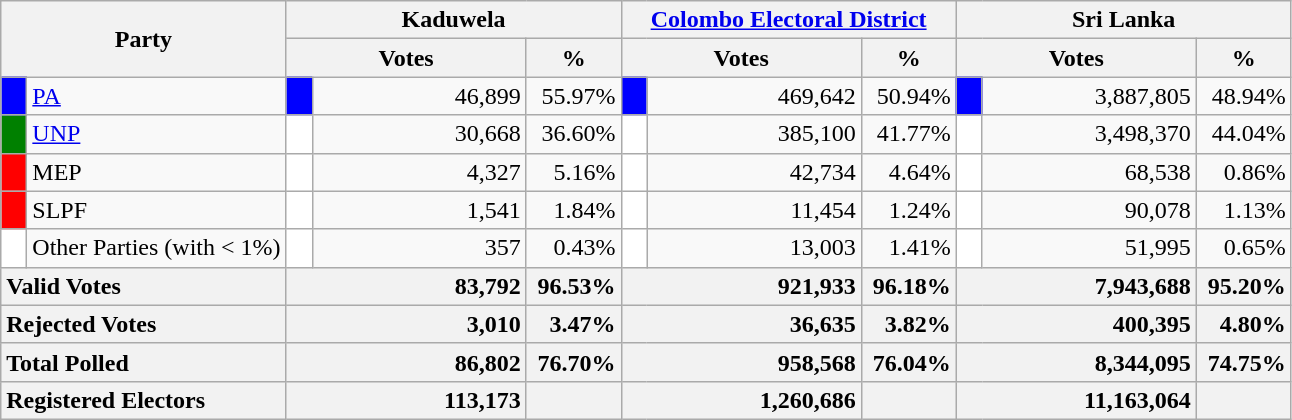<table class="wikitable">
<tr>
<th colspan="2" width="144px"rowspan="2">Party</th>
<th colspan="3" width="216px">Kaduwela</th>
<th colspan="3" width="216px"><a href='#'>Colombo Electoral District</a></th>
<th colspan="3" width="216px">Sri Lanka</th>
</tr>
<tr>
<th colspan="2" width="144px">Votes</th>
<th>%</th>
<th colspan="2" width="144px">Votes</th>
<th>%</th>
<th colspan="2" width="144px">Votes</th>
<th>%</th>
</tr>
<tr>
<td style="background-color:blue;" width="10px"></td>
<td style="text-align:left;"><a href='#'>PA</a></td>
<td style="background-color:blue;" width="10px"></td>
<td style="text-align:right;">46,899</td>
<td style="text-align:right;">55.97%</td>
<td style="background-color:blue;" width="10px"></td>
<td style="text-align:right;">469,642</td>
<td style="text-align:right;">50.94%</td>
<td style="background-color:blue;" width="10px"></td>
<td style="text-align:right;">3,887,805</td>
<td style="text-align:right;">48.94%</td>
</tr>
<tr>
<td style="background-color:green;" width="10px"></td>
<td style="text-align:left;"><a href='#'>UNP</a></td>
<td style="background-color:white;" width="10px"></td>
<td style="text-align:right;">30,668</td>
<td style="text-align:right;">36.60%</td>
<td style="background-color:white;" width="10px"></td>
<td style="text-align:right;">385,100</td>
<td style="text-align:right;">41.77%</td>
<td style="background-color:white;" width="10px"></td>
<td style="text-align:right;">3,498,370</td>
<td style="text-align:right;">44.04%</td>
</tr>
<tr>
<td style="background-color:red;" width="10px"></td>
<td style="text-align:left;">MEP</td>
<td style="background-color:white;" width="10px"></td>
<td style="text-align:right;">4,327</td>
<td style="text-align:right;">5.16%</td>
<td style="background-color:white;" width="10px"></td>
<td style="text-align:right;">42,734</td>
<td style="text-align:right;">4.64%</td>
<td style="background-color:white;" width="10px"></td>
<td style="text-align:right;">68,538</td>
<td style="text-align:right;">0.86%</td>
</tr>
<tr>
<td style="background-color:red;" width="10px"></td>
<td style="text-align:left;">SLPF</td>
<td style="background-color:white;" width="10px"></td>
<td style="text-align:right;">1,541</td>
<td style="text-align:right;">1.84%</td>
<td style="background-color:white;" width="10px"></td>
<td style="text-align:right;">11,454</td>
<td style="text-align:right;">1.24%</td>
<td style="background-color:white;" width="10px"></td>
<td style="text-align:right;">90,078</td>
<td style="text-align:right;">1.13%</td>
</tr>
<tr>
<td style="background-color:white;" width="10px"></td>
<td style="text-align:left;">Other Parties (with < 1%)</td>
<td style="background-color:white;" width="10px"></td>
<td style="text-align:right;">357</td>
<td style="text-align:right;">0.43%</td>
<td style="background-color:white;" width="10px"></td>
<td style="text-align:right;">13,003</td>
<td style="text-align:right;">1.41%</td>
<td style="background-color:white;" width="10px"></td>
<td style="text-align:right;">51,995</td>
<td style="text-align:right;">0.65%</td>
</tr>
<tr>
<th colspan="2" width="144px"style="text-align:left;">Valid Votes</th>
<th style="text-align:right;"colspan="2" width="144px">83,792</th>
<th style="text-align:right;">96.53%</th>
<th style="text-align:right;"colspan="2" width="144px">921,933</th>
<th style="text-align:right;">96.18%</th>
<th style="text-align:right;"colspan="2" width="144px">7,943,688</th>
<th style="text-align:right;">95.20%</th>
</tr>
<tr>
<th colspan="2" width="144px"style="text-align:left;">Rejected Votes</th>
<th style="text-align:right;"colspan="2" width="144px">3,010</th>
<th style="text-align:right;">3.47%</th>
<th style="text-align:right;"colspan="2" width="144px">36,635</th>
<th style="text-align:right;">3.82%</th>
<th style="text-align:right;"colspan="2" width="144px">400,395</th>
<th style="text-align:right;">4.80%</th>
</tr>
<tr>
<th colspan="2" width="144px"style="text-align:left;">Total Polled</th>
<th style="text-align:right;"colspan="2" width="144px">86,802</th>
<th style="text-align:right;">76.70%</th>
<th style="text-align:right;"colspan="2" width="144px">958,568</th>
<th style="text-align:right;">76.04%</th>
<th style="text-align:right;"colspan="2" width="144px">8,344,095</th>
<th style="text-align:right;">74.75%</th>
</tr>
<tr>
<th colspan="2" width="144px"style="text-align:left;">Registered Electors</th>
<th style="text-align:right;"colspan="2" width="144px">113,173</th>
<th></th>
<th style="text-align:right;"colspan="2" width="144px">1,260,686</th>
<th></th>
<th style="text-align:right;"colspan="2" width="144px">11,163,064</th>
<th></th>
</tr>
</table>
